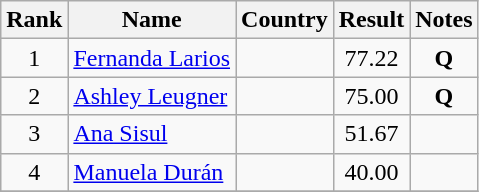<table class="wikitable sortable" style="text-align:center;">
<tr>
<th>Rank</th>
<th>Name</th>
<th>Country</th>
<th>Result</th>
<th>Notes</th>
</tr>
<tr>
<td>1</td>
<td align="left"><a href='#'>Fernanda Larios</a></td>
<td align=left></td>
<td>77.22</td>
<td><strong>Q</strong></td>
</tr>
<tr>
<td>2</td>
<td align=left><a href='#'>Ashley Leugner</a></td>
<td align=left></td>
<td>75.00</td>
<td><strong>Q</strong></td>
</tr>
<tr>
<td>3</td>
<td align=left><a href='#'>Ana Sisul</a></td>
<td align=left></td>
<td>51.67</td>
<td></td>
</tr>
<tr>
<td>4</td>
<td align=left><a href='#'>Manuela Durán</a></td>
<td align=left></td>
<td>40.00</td>
<td></td>
</tr>
<tr>
</tr>
</table>
